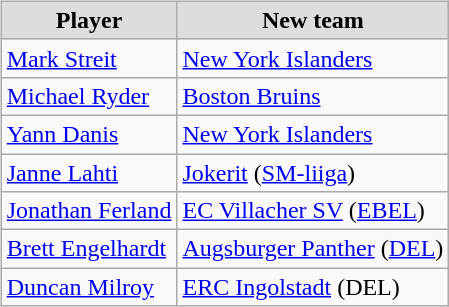<table cellspacing="10">
<tr>
<td valign="top"><br><table class="wikitable">
<tr align="center"  bgcolor="#dddddd">
<td><strong>Player</strong></td>
<td><strong>New team</strong></td>
</tr>
<tr>
<td><a href='#'>Mark Streit</a></td>
<td><a href='#'>New York Islanders</a></td>
</tr>
<tr>
<td><a href='#'>Michael Ryder</a></td>
<td><a href='#'>Boston Bruins</a></td>
</tr>
<tr>
<td><a href='#'>Yann Danis</a></td>
<td><a href='#'>New York Islanders</a></td>
</tr>
<tr>
<td><a href='#'>Janne Lahti</a></td>
<td><a href='#'>Jokerit</a> (<a href='#'>SM-liiga</a>)</td>
</tr>
<tr>
<td><a href='#'>Jonathan Ferland</a></td>
<td><a href='#'>EC Villacher SV</a> (<a href='#'>EBEL</a>)</td>
</tr>
<tr>
<td><a href='#'>Brett Engelhardt</a></td>
<td><a href='#'>Augsburger Panther</a> (<a href='#'>DEL</a>)</td>
</tr>
<tr>
<td><a href='#'>Duncan Milroy</a></td>
<td><a href='#'>ERC Ingolstadt</a> (DEL)</td>
</tr>
</table>
</td>
</tr>
</table>
